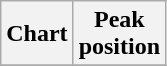<table class="wikitable sortable plainrowheaders" style="text-align:center;" border="1">
<tr>
<th scope="col">Chart</th>
<th scope="col">Peak<br>position</th>
</tr>
<tr>
</tr>
</table>
